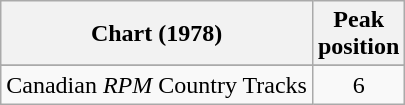<table class="wikitable sortable">
<tr>
<th>Chart (1978)</th>
<th>Peak <br> position</th>
</tr>
<tr>
</tr>
<tr>
<td>Canadian <em>RPM</em> Country Tracks</td>
<td align="center">6</td>
</tr>
</table>
